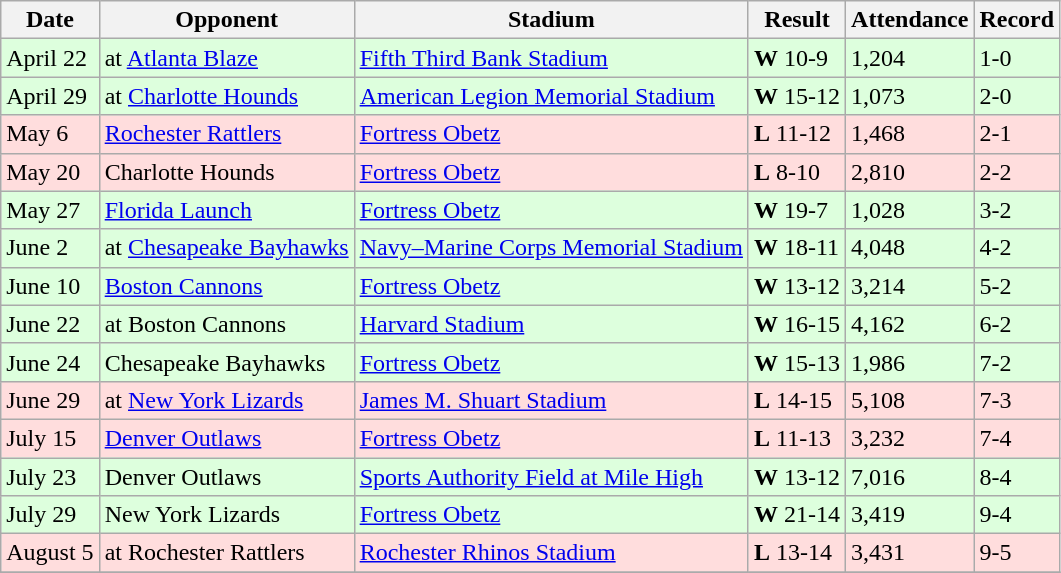<table class="wikitable">
<tr>
<th>Date</th>
<th>Opponent</th>
<th>Stadium</th>
<th>Result</th>
<th>Attendance</th>
<th>Record</th>
</tr>
<tr bgcolor="DDFFDD">
<td>April 22</td>
<td>at <a href='#'>Atlanta Blaze</a></td>
<td><a href='#'>Fifth Third Bank Stadium</a></td>
<td><strong>W</strong> 10-9</td>
<td>1,204</td>
<td>1-0</td>
</tr>
<tr bgcolor="DDFFDD">
<td>April 29</td>
<td>at <a href='#'>Charlotte Hounds</a></td>
<td><a href='#'>American Legion Memorial Stadium</a></td>
<td><strong>W</strong> 15-12</td>
<td>1,073</td>
<td>2-0</td>
</tr>
<tr bgcolor="FFDDDD">
<td>May 6</td>
<td><a href='#'>Rochester Rattlers</a></td>
<td><a href='#'>Fortress Obetz</a></td>
<td><strong>L</strong> 11-12 </td>
<td>1,468</td>
<td>2-1</td>
</tr>
<tr bgcolor="FFDDDD">
<td>May 20</td>
<td>Charlotte Hounds</td>
<td><a href='#'>Fortress Obetz</a></td>
<td><strong>L</strong> 8-10</td>
<td>2,810</td>
<td>2-2</td>
</tr>
<tr bgcolor="DDFFDD">
<td>May 27</td>
<td><a href='#'>Florida Launch</a></td>
<td><a href='#'>Fortress Obetz</a></td>
<td><strong>W</strong> 19-7</td>
<td>1,028</td>
<td>3-2</td>
</tr>
<tr bgcolor="DDFFDD">
<td>June 2</td>
<td>at <a href='#'>Chesapeake Bayhawks</a></td>
<td><a href='#'>Navy–Marine Corps Memorial Stadium</a></td>
<td><strong>W</strong> 18-11</td>
<td>4,048</td>
<td>4-2</td>
</tr>
<tr bgcolor="DDFFDD">
<td>June 10</td>
<td><a href='#'>Boston Cannons</a></td>
<td><a href='#'>Fortress Obetz</a></td>
<td><strong>W</strong> 13-12 </td>
<td>3,214</td>
<td>5-2</td>
</tr>
<tr bgcolor="DDFFDD">
<td>June 22</td>
<td>at Boston Cannons</td>
<td><a href='#'>Harvard Stadium</a></td>
<td><strong>W</strong> 16-15 </td>
<td>4,162</td>
<td>6-2</td>
</tr>
<tr bgcolor="DDFFDD">
<td>June 24</td>
<td>Chesapeake Bayhawks</td>
<td><a href='#'>Fortress Obetz</a></td>
<td><strong>W</strong> 15-13</td>
<td>1,986</td>
<td>7-2</td>
</tr>
<tr bgcolor="FFDDDD">
<td>June 29</td>
<td>at <a href='#'>New York Lizards</a></td>
<td><a href='#'>James M. Shuart Stadium</a></td>
<td><strong>L</strong> 14-15</td>
<td>5,108</td>
<td>7-3</td>
</tr>
<tr bgcolor="FFDDDD">
<td>July 15</td>
<td><a href='#'>Denver Outlaws</a></td>
<td><a href='#'>Fortress Obetz</a></td>
<td><strong>L</strong> 11-13</td>
<td>3,232</td>
<td>7-4</td>
</tr>
<tr bgcolor="DDFFDD">
<td>July 23</td>
<td>Denver Outlaws</td>
<td><a href='#'>Sports Authority Field at Mile High</a></td>
<td><strong>W</strong> 13-12</td>
<td>7,016</td>
<td>8-4</td>
</tr>
<tr bgcolor="DDFFDD">
<td>July 29</td>
<td>New York Lizards</td>
<td><a href='#'>Fortress Obetz</a></td>
<td><strong>W</strong> 21-14</td>
<td>3,419</td>
<td>9-4</td>
</tr>
<tr bgcolor="FFDDDD">
<td>August 5</td>
<td>at Rochester Rattlers</td>
<td><a href='#'>Rochester Rhinos Stadium</a></td>
<td><strong>L</strong> 13-14</td>
<td>3,431</td>
<td>9-5</td>
</tr>
<tr>
</tr>
</table>
